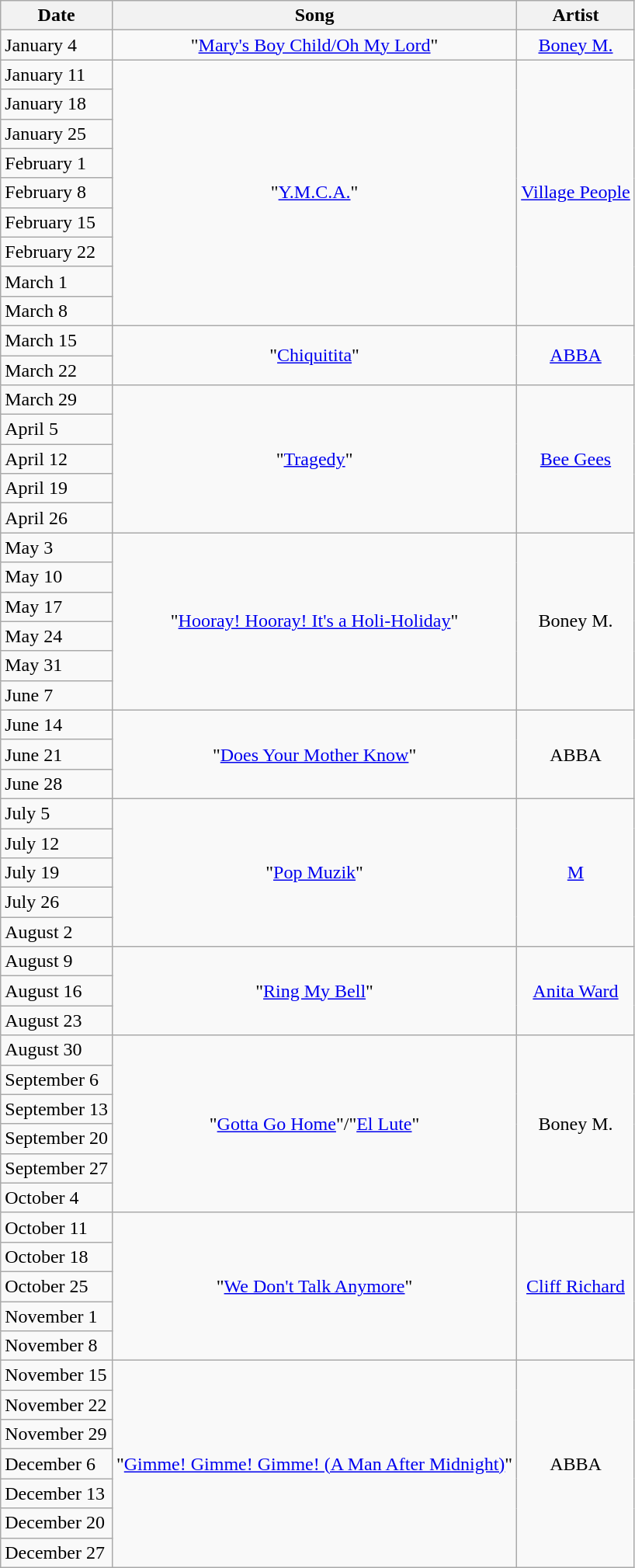<table class="wikitable">
<tr>
<th>Date</th>
<th>Song</th>
<th>Artist</th>
</tr>
<tr>
<td>January 4</td>
<td align="center">"<a href='#'>Mary's Boy Child/Oh My Lord</a>"</td>
<td align="center"><a href='#'>Boney M.</a></td>
</tr>
<tr>
<td>January 11</td>
<td rowspan="9" align="center">"<a href='#'>Y.M.C.A.</a>"</td>
<td rowspan="9" align="center"><a href='#'>Village People</a></td>
</tr>
<tr>
<td>January 18</td>
</tr>
<tr>
<td>January 25</td>
</tr>
<tr>
<td>February 1</td>
</tr>
<tr>
<td>February 8</td>
</tr>
<tr>
<td>February 15</td>
</tr>
<tr>
<td>February 22</td>
</tr>
<tr>
<td>March 1</td>
</tr>
<tr>
<td>March 8</td>
</tr>
<tr>
<td>March 15</td>
<td rowspan="2" align="center">"<a href='#'>Chiquitita</a>"</td>
<td rowspan="2" align="center"><a href='#'>ABBA</a></td>
</tr>
<tr>
<td>March 22</td>
</tr>
<tr>
<td>March 29</td>
<td rowspan="5" align="center">"<a href='#'>Tragedy</a>"</td>
<td rowspan="5" align="center"><a href='#'>Bee Gees</a></td>
</tr>
<tr>
<td>April 5</td>
</tr>
<tr>
<td>April 12</td>
</tr>
<tr>
<td>April 19</td>
</tr>
<tr>
<td>April 26</td>
</tr>
<tr>
<td>May 3</td>
<td rowspan="6" align="center">"<a href='#'>Hooray! Hooray! It's a Holi-Holiday</a>"</td>
<td rowspan="6" align="center">Boney M.</td>
</tr>
<tr>
<td>May 10</td>
</tr>
<tr>
<td>May 17</td>
</tr>
<tr>
<td>May 24</td>
</tr>
<tr>
<td>May 31</td>
</tr>
<tr>
<td>June 7</td>
</tr>
<tr>
<td>June 14</td>
<td rowspan="3" align="center">"<a href='#'>Does Your Mother Know</a>"</td>
<td rowspan="3" align="center">ABBA</td>
</tr>
<tr>
<td>June 21</td>
</tr>
<tr>
<td>June 28</td>
</tr>
<tr>
<td>July 5</td>
<td rowspan="5" align="center">"<a href='#'>Pop Muzik</a>"</td>
<td rowspan="5" align="center"><a href='#'>M</a></td>
</tr>
<tr>
<td>July 12</td>
</tr>
<tr>
<td>July 19</td>
</tr>
<tr>
<td>July 26</td>
</tr>
<tr>
<td>August 2</td>
</tr>
<tr>
<td>August 9</td>
<td rowspan="3" align="center">"<a href='#'>Ring My Bell</a>"</td>
<td rowspan="3" align="center"><a href='#'>Anita Ward</a></td>
</tr>
<tr>
<td>August 16</td>
</tr>
<tr>
<td>August 23</td>
</tr>
<tr>
<td>August 30</td>
<td rowspan="6" align="center">"<a href='#'>Gotta Go Home</a>"/"<a href='#'>El Lute</a>"</td>
<td rowspan="6" align="center">Boney M.</td>
</tr>
<tr>
<td>September 6</td>
</tr>
<tr>
<td>September 13</td>
</tr>
<tr>
<td>September 20</td>
</tr>
<tr>
<td>September 27</td>
</tr>
<tr>
<td>October 4</td>
</tr>
<tr>
<td>October 11</td>
<td rowspan="5" align="center">"<a href='#'>We Don't Talk Anymore</a>"</td>
<td rowspan="5" align="center"><a href='#'>Cliff Richard</a></td>
</tr>
<tr>
<td>October 18</td>
</tr>
<tr>
<td>October 25</td>
</tr>
<tr>
<td>November 1</td>
</tr>
<tr>
<td>November 8</td>
</tr>
<tr>
<td>November 15</td>
<td rowspan="7" align="center">"<a href='#'>Gimme! Gimme! Gimme! (A Man After Midnight)</a>"</td>
<td rowspan="7" align="center">ABBA</td>
</tr>
<tr>
<td>November 22</td>
</tr>
<tr>
<td>November 29</td>
</tr>
<tr>
<td>December 6</td>
</tr>
<tr>
<td>December 13</td>
</tr>
<tr>
<td>December 20</td>
</tr>
<tr>
<td>December 27</td>
</tr>
</table>
